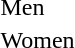<table>
<tr>
<td>Men<br></td>
<td></td>
<td></td>
<td></td>
</tr>
<tr>
<td>Women<br></td>
<td></td>
<td></td>
<td></td>
</tr>
</table>
